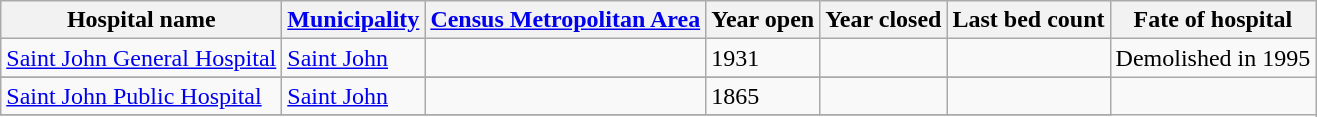<table class="wikitable sortable" align="left">
<tr>
<th>Hospital name</th>
<th><a href='#'>Municipality</a></th>
<th><a href='#'>Census Metropolitan Area</a></th>
<th>Year open</th>
<th>Year closed</th>
<th>Last bed count</th>
<th>Fate of hospital</th>
</tr>
<tr>
<td><a href='#'>Saint John General Hospital</a></td>
<td><a href='#'>Saint John</a></td>
<td></td>
<td>1931</td>
<td></td>
<td></td>
<td>Demolished in 1995</td>
</tr>
<tr>
</tr>
<tr>
<td><a href='#'>Saint John Public Hospital</a></td>
<td><a href='#'>Saint John</a></td>
<td></td>
<td>1865</td>
<td></td>
<td></td>
</tr>
<tr>
</tr>
</table>
